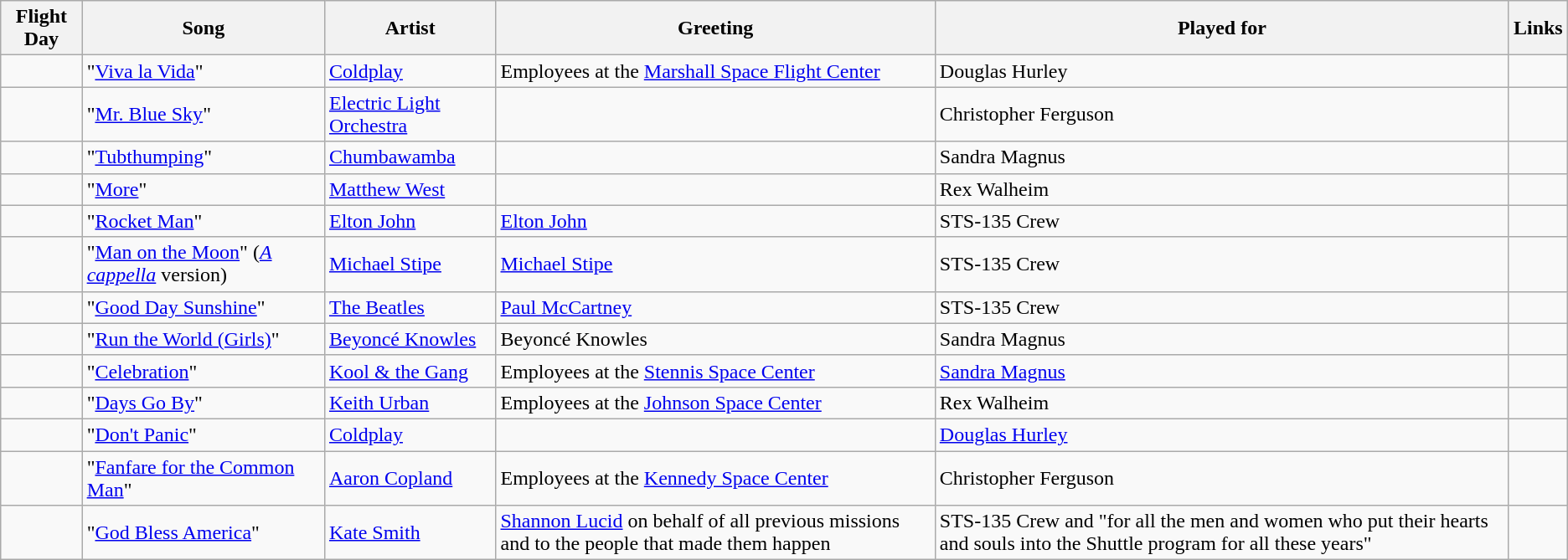<table class="wikitable sortable">
<tr>
<th>Flight Day</th>
<th>Song</th>
<th>Artist</th>
<th>Greeting</th>
<th>Played for</th>
<th class="unsortable">Links</th>
</tr>
<tr>
<td></td>
<td>"<a href='#'>Viva la Vida</a>"</td>
<td><a href='#'>Coldplay</a></td>
<td>Employees at the <a href='#'>Marshall Space Flight Center</a></td>
<td>Douglas Hurley</td>
<td>  </td>
</tr>
<tr>
<td></td>
<td>"<a href='#'>Mr. Blue Sky</a>"</td>
<td><a href='#'>Electric Light Orchestra</a></td>
<td></td>
<td>Christopher Ferguson</td>
<td>  </td>
</tr>
<tr>
<td></td>
<td>"<a href='#'>Tubthumping</a>"</td>
<td><a href='#'>Chumbawamba</a></td>
<td></td>
<td>Sandra Magnus</td>
<td>  </td>
</tr>
<tr>
<td></td>
<td>"<a href='#'>More</a>"</td>
<td><a href='#'>Matthew West</a></td>
<td></td>
<td>Rex Walheim</td>
<td>  </td>
</tr>
<tr>
<td></td>
<td>"<a href='#'>Rocket Man</a>"</td>
<td><a href='#'>Elton John</a></td>
<td><a href='#'>Elton John</a></td>
<td>STS-135 Crew</td>
<td>  </td>
</tr>
<tr>
<td></td>
<td>"<a href='#'>Man on the Moon</a>" (<em><a href='#'>A cappella</a></em> version)</td>
<td><a href='#'>Michael Stipe</a></td>
<td><a href='#'>Michael Stipe</a></td>
<td>STS-135 Crew</td>
<td>  </td>
</tr>
<tr>
<td></td>
<td>"<a href='#'>Good Day Sunshine</a>"</td>
<td><a href='#'>The Beatles</a></td>
<td><a href='#'>Paul McCartney</a></td>
<td>STS-135 Crew</td>
<td></td>
</tr>
<tr>
<td></td>
<td>"<a href='#'>Run the World (Girls)</a>"</td>
<td><a href='#'>Beyoncé Knowles</a></td>
<td>Beyoncé Knowles</td>
<td>Sandra Magnus</td>
<td></td>
</tr>
<tr>
<td></td>
<td>"<a href='#'>Celebration</a>"</td>
<td><a href='#'>Kool & the Gang</a></td>
<td>Employees at the <a href='#'>Stennis Space Center</a></td>
<td><a href='#'>Sandra Magnus</a></td>
<td> </td>
</tr>
<tr>
<td></td>
<td>"<a href='#'>Days Go By</a>"</td>
<td><a href='#'>Keith Urban</a></td>
<td>Employees at the <a href='#'>Johnson Space Center</a></td>
<td>Rex Walheim</td>
<td></td>
</tr>
<tr>
<td></td>
<td>"<a href='#'>Don't Panic</a>"</td>
<td><a href='#'>Coldplay</a></td>
<td></td>
<td><a href='#'>Douglas Hurley</a></td>
<td></td>
</tr>
<tr>
<td></td>
<td>"<a href='#'>Fanfare for the Common Man</a>"</td>
<td><a href='#'>Aaron Copland</a></td>
<td>Employees at the <a href='#'>Kennedy Space Center</a></td>
<td>Christopher Ferguson</td>
<td></td>
</tr>
<tr>
<td></td>
<td>"<a href='#'>God Bless America</a>"</td>
<td><a href='#'>Kate Smith</a></td>
<td><a href='#'>Shannon Lucid</a> on behalf of all previous missions and to the people that made them happen</td>
<td>STS-135 Crew and "for all the men and women who put their hearts and souls into the Shuttle program for all these years"</td>
<td></td>
</tr>
</table>
